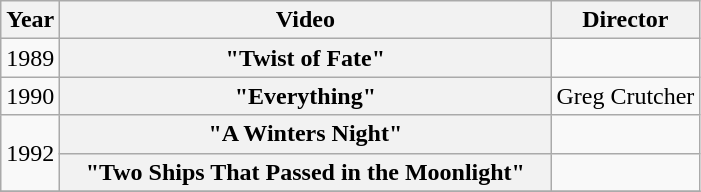<table class="wikitable plainrowheaders">
<tr>
<th>Year</th>
<th style="width:20em;">Video</th>
<th>Director</th>
</tr>
<tr>
<td>1989</td>
<th scope="row">"Twist of Fate"</th>
<td></td>
</tr>
<tr>
<td>1990</td>
<th scope="row">"Everything"</th>
<td>Greg Crutcher</td>
</tr>
<tr>
<td rowspan="2">1992</td>
<th scope="row">"A Winters Night"</th>
<td></td>
</tr>
<tr>
<th scope="row">"Two Ships That Passed in the Moonlight"</th>
<td></td>
</tr>
<tr>
</tr>
</table>
